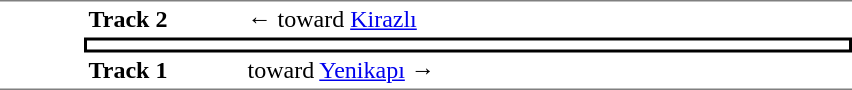<table table border=0 cellspacing=0 cellpadding=3>
<tr>
<td style="border-top:solid 1px gray;border-bottom:solid 1px gray;" width=50 rowspan=3 valign=top></td>
<td style="border-top:solid 1px gray;" width=100><strong>Track 2</strong></td>
<td style="border-top:solid 1px gray;" width=400>←  toward <a href='#'>Kirazlı</a></td>
</tr>
<tr>
<td style="border-top:solid 2px black;border-right:solid 2px black;border-left:solid 2px black;border-bottom:solid 2px black;text-align:center;" colspan=2></td>
</tr>
<tr>
<td style="border-bottom:solid 1px gray;"><strong>Track 1</strong></td>
<td style="border-bottom:solid 1px gray;"> toward <a href='#'>Yenikapı</a> →</td>
</tr>
</table>
